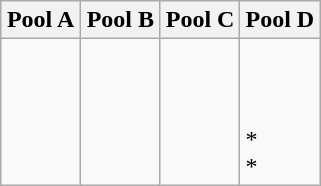<table class="wikitable">
<tr>
<th width=25%>Pool A</th>
<th width=25%>Pool B</th>
<th width=25%>Pool C</th>
<th width=25%>Pool D</th>
</tr>
<tr>
<td><br><br>
<br>
<br>
</td>
<td><br><br>
<br>
<br>
</td>
<td><br><br>
<br>
<br>
</td>
<td><br><br>
<br>
<s></s> *<br>
<s></s> *</td>
</tr>
</table>
